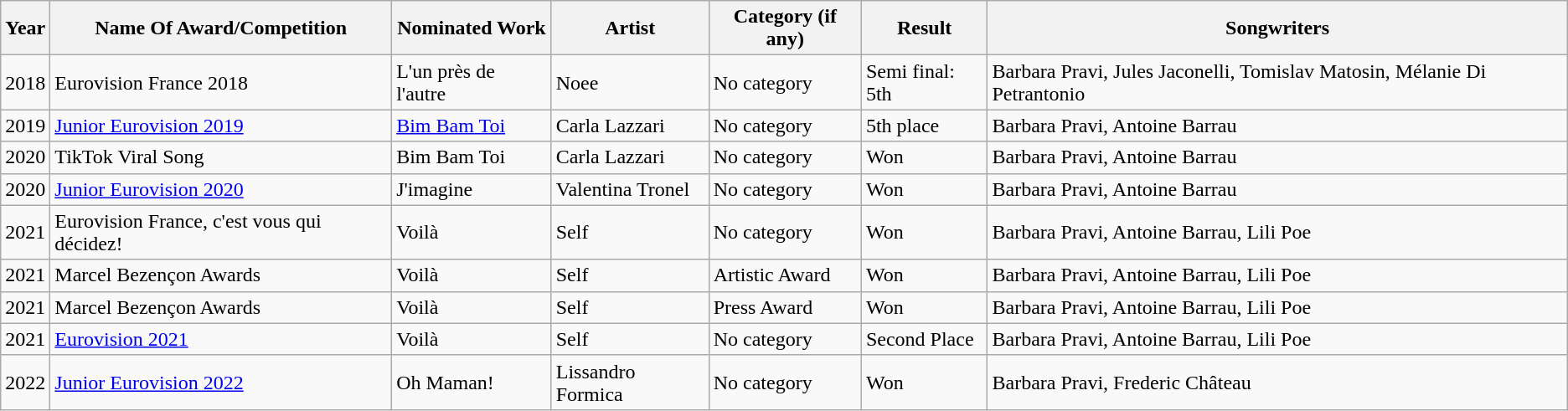<table class="wikitable sortable">
<tr>
<th>Year</th>
<th>Name Of Award/Competition</th>
<th>Nominated Work</th>
<th>Artist</th>
<th>Category (if any)</th>
<th>Result</th>
<th>Songwriters</th>
</tr>
<tr>
<td>2018</td>
<td>Eurovision France 2018</td>
<td>L'un près de l'autre</td>
<td>Noee</td>
<td>No category</td>
<td>Semi final: 5th</td>
<td>Barbara Pravi, Jules Jaconelli, Tomislav Matosin, Mélanie Di Petrantonio</td>
</tr>
<tr>
<td>2019</td>
<td><a href='#'>Junior Eurovision 2019</a></td>
<td><a href='#'>Bim Bam Toi</a></td>
<td>Carla Lazzari</td>
<td>No category</td>
<td>5th place</td>
<td>Barbara Pravi, Antoine Barrau</td>
</tr>
<tr>
<td>2020</td>
<td>TikTok Viral Song</td>
<td>Bim Bam Toi</td>
<td>Carla Lazzari</td>
<td>No category</td>
<td>Won</td>
<td>Barbara Pravi, Antoine Barrau</td>
</tr>
<tr>
<td>2020</td>
<td><a href='#'>Junior Eurovision 2020</a></td>
<td>J'imagine</td>
<td>Valentina Tronel</td>
<td>No category</td>
<td>Won</td>
<td>Barbara Pravi, Antoine Barrau</td>
</tr>
<tr>
<td>2021</td>
<td>Eurovision France, c'est vous qui décidez!</td>
<td>Voilà</td>
<td>Self</td>
<td>No category</td>
<td>Won</td>
<td>Barbara Pravi, Antoine Barrau, Lili Poe</td>
</tr>
<tr>
<td>2021</td>
<td>Marcel Bezençon Awards</td>
<td>Voilà</td>
<td>Self</td>
<td>Artistic Award</td>
<td>Won</td>
<td>Barbara Pravi, Antoine Barrau, Lili Poe</td>
</tr>
<tr>
<td>2021</td>
<td>Marcel Bezençon Awards</td>
<td>Voilà</td>
<td>Self</td>
<td>Press Award</td>
<td>Won</td>
<td>Barbara Pravi, Antoine Barrau, Lili Poe</td>
</tr>
<tr>
<td>2021</td>
<td><a href='#'>Eurovision 2021</a></td>
<td>Voilà</td>
<td>Self</td>
<td>No category</td>
<td>Second Place</td>
<td>Barbara Pravi, Antoine Barrau, Lili Poe</td>
</tr>
<tr>
<td>2022</td>
<td><a href='#'>Junior Eurovision 2022</a></td>
<td>Oh Maman!</td>
<td>Lissandro Formica</td>
<td>No category</td>
<td>Won</td>
<td>Barbara Pravi, Frederic Château</td>
</tr>
</table>
